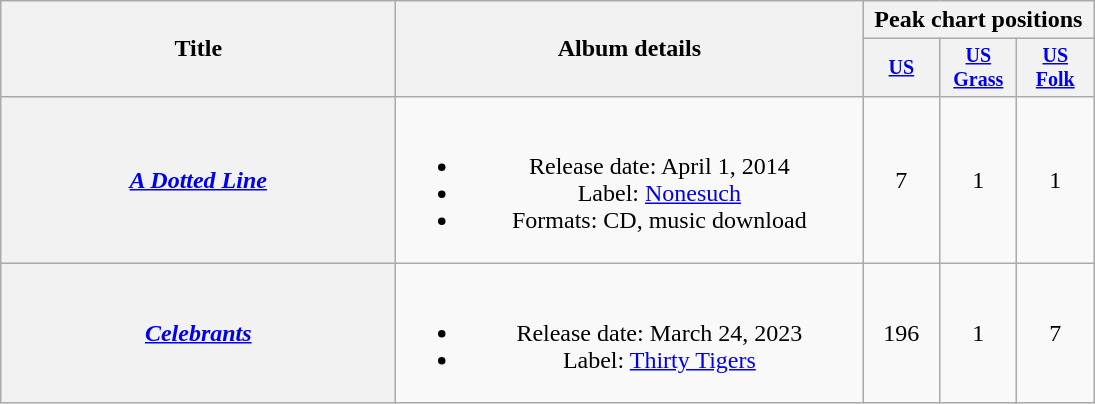<table class="wikitable plainrowheaders" style="text-align:center;">
<tr>
<th rowspan="2" style="width:16em;">Title</th>
<th rowspan="2" style="width:19em;">Album details</th>
<th colspan="3">Peak chart positions</th>
</tr>
<tr style="font-size:smaller;">
<th width="45"><a href='#'>US</a><br></th>
<th width="45"><a href='#'>US<br>Grass</a><br></th>
<th width="45"><a href='#'>US<br>Folk</a><br></th>
</tr>
<tr>
<th scope="row"><em><a href='#'>A Dotted Line</a></em></th>
<td><br><ul><li>Release date: April 1, 2014</li><li>Label: <a href='#'>Nonesuch</a></li><li>Formats: CD, music download</li></ul></td>
<td>7</td>
<td>1</td>
<td>1</td>
</tr>
<tr>
<th scope="row"><em><a href='#'>Celebrants</a></em></th>
<td><br><ul><li>Release date: March 24, 2023</li><li>Label: <a href='#'>Thirty Tigers</a></li></ul></td>
<td>196<br></td>
<td>1</td>
<td>7</td>
</tr>
</table>
